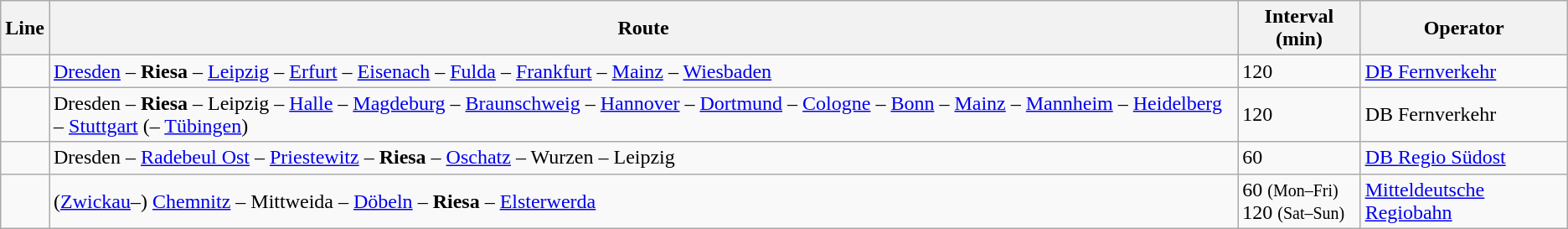<table class="wikitable">
<tr>
<th>Line</th>
<th>Route</th>
<th>Interval (min)</th>
<th>Operator</th>
</tr>
<tr>
<td align="center"></td>
<td><a href='#'>Dresden</a> – <strong>Riesa</strong> – <a href='#'>Leipzig</a> – <a href='#'>Erfurt</a> – <a href='#'>Eisenach</a> – <a href='#'>Fulda</a> – <a href='#'>Frankfurt</a> – <a href='#'>Mainz</a> – <a href='#'>Wiesbaden</a></td>
<td>120</td>
<td><a href='#'>DB Fernverkehr</a></td>
</tr>
<tr>
<td align="center"></td>
<td>Dresden – <strong>Riesa</strong> – Leipzig – <a href='#'>Halle</a> – <a href='#'>Magdeburg</a> – <a href='#'>Braunschweig</a> – <a href='#'>Hannover</a> – <a href='#'>Dortmund</a> – <a href='#'>Cologne</a> – <a href='#'>Bonn</a> – <a href='#'>Mainz</a> – <a href='#'>Mannheim</a> – <a href='#'>Heidelberg</a> – <a href='#'>Stuttgart</a> (– <a href='#'>Tübingen</a>)</td>
<td>120</td>
<td>DB Fernverkehr</td>
</tr>
<tr>
<td align="center"></td>
<td>Dresden – <a href='#'>Radebeul Ost</a> – <a href='#'>Priestewitz</a> – <strong>Riesa</strong> – <a href='#'>Oschatz</a> – Wurzen – Leipzig</td>
<td>60</td>
<td><a href='#'>DB Regio Südost</a></td>
</tr>
<tr>
<td align="center"></td>
<td>(<a href='#'>Zwickau</a>–) <a href='#'>Chemnitz</a> – Mittweida – <a href='#'>Döbeln</a> – <strong>Riesa</strong> – <a href='#'>Elsterwerda</a></td>
<td>60 <small>(Mon–Fri)</small><br>120 <small>(Sat–Sun)</small></td>
<td><a href='#'>Mitteldeutsche Regiobahn</a></td>
</tr>
</table>
